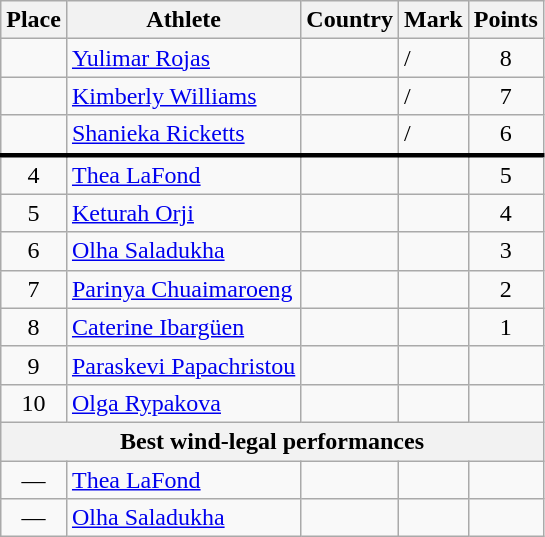<table class="wikitable">
<tr>
<th>Place</th>
<th>Athlete</th>
<th>Country</th>
<th>Mark</th>
<th>Points</th>
</tr>
<tr>
<td align=center></td>
<td><a href='#'>Yulimar Rojas</a></td>
<td></td>
<td>  /<br><em> </em></td>
<td align=center>8</td>
</tr>
<tr>
<td align=center></td>
<td><a href='#'>Kimberly Williams</a></td>
<td></td>
<td>  /<br><em> </em></td>
<td align=center>7</td>
</tr>
<tr>
<td align=center></td>
<td><a href='#'>Shanieka Ricketts</a></td>
<td></td>
<td>/<br><em> </em></td>
<td align=center>6</td>
</tr>
<tr style="border-top:3px solid black;">
<td align=center>4</td>
<td><a href='#'>Thea LaFond</a></td>
<td></td>
<td> </td>
<td align=center>5</td>
</tr>
<tr>
<td align=center>5</td>
<td><a href='#'>Keturah Orji</a></td>
<td></td>
<td> </td>
<td align=center>4</td>
</tr>
<tr>
<td align=center>6</td>
<td><a href='#'>Olha Saladukha</a></td>
<td></td>
<td> </td>
<td align=center>3</td>
</tr>
<tr>
<td align=center>7</td>
<td><a href='#'>Parinya Chuaimaroeng</a></td>
<td></td>
<td> </td>
<td align=center>2</td>
</tr>
<tr>
<td align=center>8</td>
<td><a href='#'>Caterine Ibargüen</a></td>
<td></td>
<td> </td>
<td align=center>1</td>
</tr>
<tr>
<td align=center>9</td>
<td><a href='#'>Paraskevi Papachristou</a></td>
<td></td>
<td> </td>
<td align=center></td>
</tr>
<tr>
<td align=center>10</td>
<td><a href='#'>Olga Rypakova</a></td>
<td></td>
<td> </td>
<td align=center></td>
</tr>
<tr>
<th align=center colspan=5>Best wind-legal performances</th>
</tr>
<tr>
<td align=center>—</td>
<td><a href='#'>Thea LaFond</a></td>
<td></td>
<td> </td>
<td align=center></td>
</tr>
<tr>
<td align=center>—</td>
<td><a href='#'>Olha Saladukha</a></td>
<td></td>
<td> </td>
<td align=center></td>
</tr>
</table>
